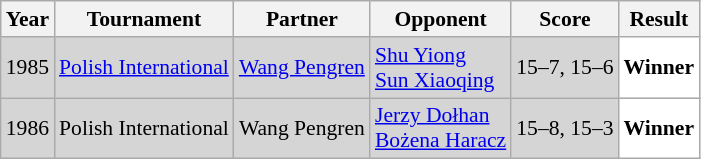<table class="sortable wikitable" style="font-size: 90%;">
<tr>
<th>Year</th>
<th>Tournament</th>
<th>Partner</th>
<th>Opponent</th>
<th>Score</th>
<th>Result</th>
</tr>
<tr style="background:#D5D5D5">
<td align="center">1985</td>
<td align="left"><a href='#'>Polish International</a></td>
<td align="left"> <a href='#'>Wang Pengren</a></td>
<td align="left"> <a href='#'>Shu Yiong</a> <br> <a href='#'>Sun Xiaoqing</a></td>
<td align="left">15–7, 15–6</td>
<td style="text-align:left; background:white"> <strong>Winner</strong></td>
</tr>
<tr style="background:#D5D5D5">
<td align="center">1986</td>
<td align="left">Polish International</td>
<td align="left"> Wang Pengren</td>
<td align="left"> <a href='#'>Jerzy Dołhan</a> <br> <a href='#'>Bożena Haracz</a></td>
<td align="left">15–8, 15–3</td>
<td style="text-align:left; background:white"> <strong>Winner</strong></td>
</tr>
</table>
